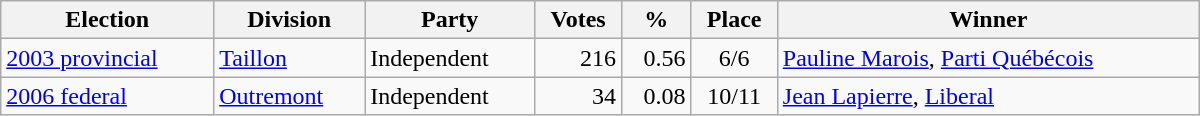<table class="wikitable" width="800">
<tr>
<th align="left">Election</th>
<th align="left">Division</th>
<th align="left">Party</th>
<th align="right">Votes</th>
<th align="right">%</th>
<th align="center">Place</th>
<th align="center">Winner</th>
</tr>
<tr>
<td align="left"><a href='#'>2003 provincial</a></td>
<td align="left"><a href='#'>Taillon</a></td>
<td align="left">Independent</td>
<td align="right">216</td>
<td align="right">0.56</td>
<td align="center">6/6</td>
<td align="left"><a href='#'>Pauline Marois</a>, <a href='#'>Parti Québécois</a></td>
</tr>
<tr>
<td align="left"><a href='#'>2006 federal</a></td>
<td align="left"><a href='#'>Outremont</a></td>
<td align="left">Independent</td>
<td align="right">34</td>
<td align="right">0.08</td>
<td align="center">10/11</td>
<td align="left"><a href='#'>Jean Lapierre</a>, <a href='#'>Liberal</a></td>
</tr>
</table>
